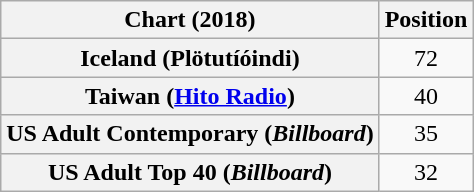<table class="wikitable sortable plainrowheaders" style="text-align:center">
<tr>
<th scope="col">Chart (2018)</th>
<th scope="col">Position</th>
</tr>
<tr>
<th scope="row">Iceland (Plötutíóindi)</th>
<td>72</td>
</tr>
<tr>
<th scope="row">Taiwan (<a href='#'>Hito Radio</a>)</th>
<td>40</td>
</tr>
<tr>
<th scope="row">US Adult Contemporary (<em>Billboard</em>)</th>
<td>35</td>
</tr>
<tr>
<th scope="row">US Adult Top 40 (<em>Billboard</em>)</th>
<td>32</td>
</tr>
</table>
